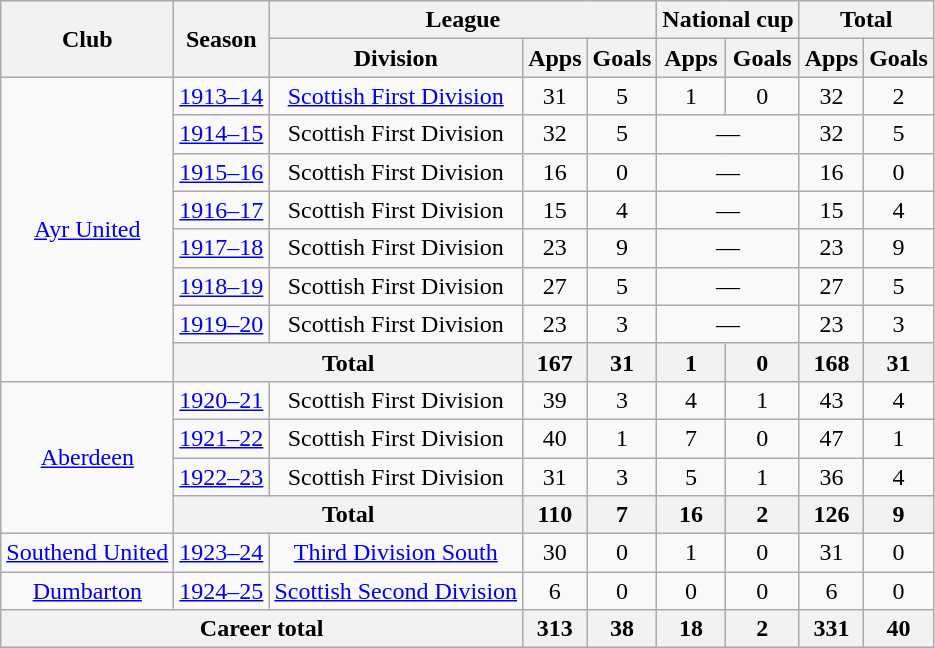<table class="wikitable" style="text-align: center;">
<tr>
<th rowspan="2">Club</th>
<th rowspan="2">Season</th>
<th colspan="3">League</th>
<th colspan="2">National cup</th>
<th colspan="2">Total</th>
</tr>
<tr>
<th>Division</th>
<th>Apps</th>
<th>Goals</th>
<th>Apps</th>
<th>Goals</th>
<th>Apps</th>
<th>Goals</th>
</tr>
<tr>
<td rowspan="8"><a href='#'>Ayr United</a></td>
<td><a href='#'>1913–14</a></td>
<td><a href='#'>Scottish First Division</a></td>
<td>31</td>
<td>5</td>
<td>1</td>
<td>0</td>
<td>32</td>
<td>2</td>
</tr>
<tr>
<td><a href='#'>1914–15</a></td>
<td>Scottish First Division</td>
<td>32</td>
<td>5</td>
<td colspan="2">—</td>
<td>32</td>
<td>5</td>
</tr>
<tr>
<td><a href='#'>1915–16</a></td>
<td>Scottish First Division</td>
<td>16</td>
<td>0</td>
<td colspan="2">—</td>
<td>16</td>
<td>0</td>
</tr>
<tr>
<td><a href='#'>1916–17</a></td>
<td>Scottish First Division</td>
<td>15</td>
<td>4</td>
<td colspan="2">—</td>
<td>15</td>
<td>4</td>
</tr>
<tr>
<td><a href='#'>1917–18</a></td>
<td>Scottish First Division</td>
<td>23</td>
<td>9</td>
<td colspan="2">—</td>
<td>23</td>
<td>9</td>
</tr>
<tr>
<td><a href='#'>1918–19</a></td>
<td>Scottish First Division</td>
<td>27</td>
<td>5</td>
<td colspan="2">—</td>
<td>27</td>
<td>5</td>
</tr>
<tr>
<td><a href='#'>1919–20</a></td>
<td>Scottish First Division</td>
<td>23</td>
<td>3</td>
<td colspan="2">—</td>
<td>23</td>
<td>3</td>
</tr>
<tr>
<th colspan="2">Total</th>
<th>167</th>
<th>31</th>
<th>1</th>
<th>0</th>
<th>168</th>
<th>31</th>
</tr>
<tr>
<td rowspan="4"><a href='#'>Aberdeen</a></td>
<td><a href='#'>1920–21</a></td>
<td>Scottish First Division</td>
<td>39</td>
<td>3</td>
<td>4</td>
<td>1</td>
<td>43</td>
<td>4</td>
</tr>
<tr>
<td><a href='#'>1921–22</a></td>
<td>Scottish First Division</td>
<td>40</td>
<td>1</td>
<td>7</td>
<td>0</td>
<td>47</td>
<td>1</td>
</tr>
<tr>
<td><a href='#'>1922–23</a></td>
<td>Scottish First Division</td>
<td>31</td>
<td>3</td>
<td>5</td>
<td>1</td>
<td>36</td>
<td>4</td>
</tr>
<tr>
<th colspan="2">Total</th>
<th>110</th>
<th>7</th>
<th>16</th>
<th>2</th>
<th>126</th>
<th>9</th>
</tr>
<tr>
<td><a href='#'>Southend United</a></td>
<td><a href='#'>1923–24</a></td>
<td><a href='#'>Third Division South</a></td>
<td>30</td>
<td>0</td>
<td>1</td>
<td>0</td>
<td>31</td>
<td>0</td>
</tr>
<tr>
<td><a href='#'>Dumbarton</a></td>
<td><a href='#'>1924–25</a></td>
<td><a href='#'>Scottish Second Division</a></td>
<td>6</td>
<td>0</td>
<td>0</td>
<td>0</td>
<td>6</td>
<td>0</td>
</tr>
<tr>
<th colspan="3">Career total</th>
<th>313</th>
<th>38</th>
<th>18</th>
<th>2</th>
<th>331</th>
<th>40</th>
</tr>
</table>
